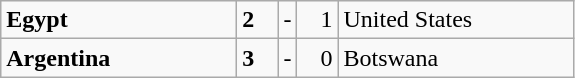<table class="wikitable">
<tr>
<td width=150> <strong>Egypt</strong></td>
<td style="width:20px; text-align:left;"><strong>2</strong></td>
<td>-</td>
<td style="width:20px; text-align:right;">1</td>
<td width=150> United States</td>
</tr>
<tr>
<td> <strong>Argentina</strong></td>
<td style="text-align:left;"><strong>3</strong></td>
<td>-</td>
<td style="text-align:right;">0</td>
<td> Botswana</td>
</tr>
</table>
